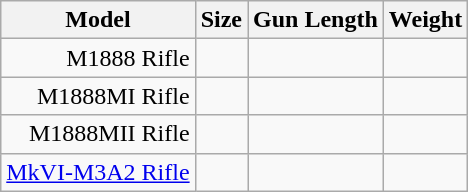<table class="wikitable" style="text-align:right;">
<tr>
<th>Model</th>
<th>Size</th>
<th>Gun Length</th>
<th>Weight</th>
</tr>
<tr>
<td>M1888 Rifle</td>
<td></td>
<td></td>
<td></td>
</tr>
<tr>
<td>M1888MI Rifle</td>
<td></td>
<td></td>
<td></td>
</tr>
<tr>
<td>M1888MII Rifle</td>
<td></td>
<td></td>
<td></td>
</tr>
<tr>
<td><a href='#'>MkVI-M3A2 Rifle</a></td>
<td></td>
<td></td>
<td></td>
</tr>
</table>
